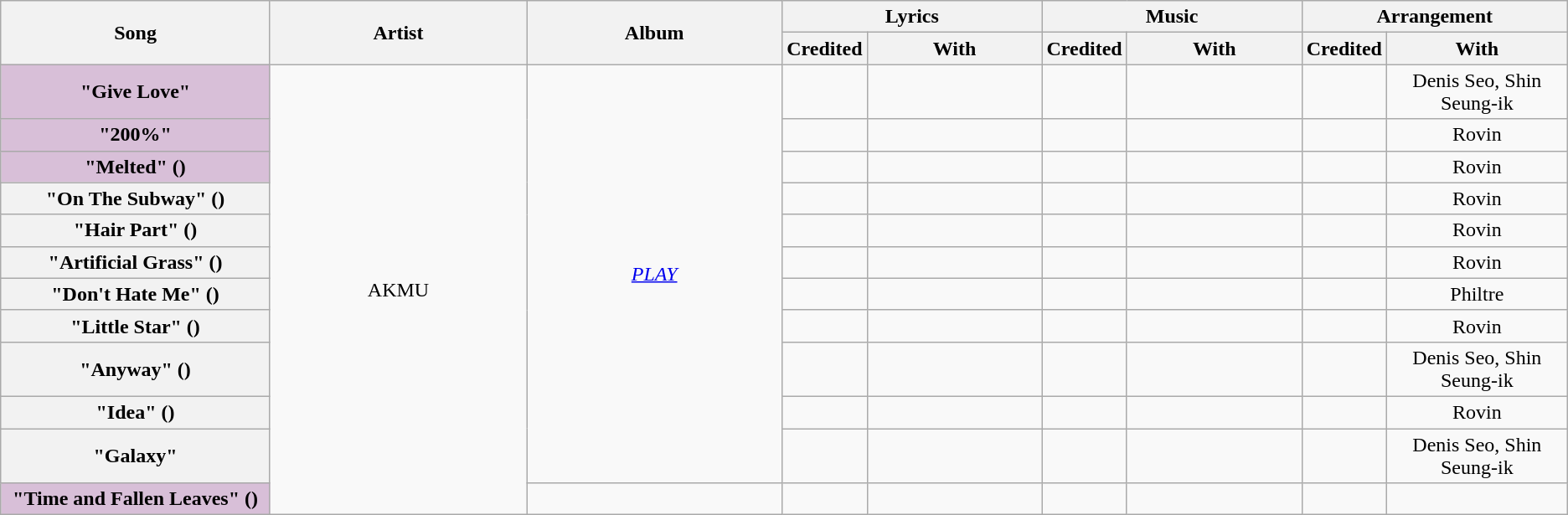<table class="wikitable plainrowheaders" style="text-align:center;">
<tr>
<th rowspan="2" width="300px">Song</th>
<th rowspan="2" width="300px">Artist</th>
<th rowspan="2" width="300px">Album</th>
<th colspan="2">Lyrics</th>
<th colspan="2">Music</th>
<th colspan="2">Arrangement</th>
</tr>
<tr>
<th width="50px">Credited</th>
<th width="200px">With</th>
<th width="50px">Credited</th>
<th width="200px">With</th>
<th width="50px">Credited</th>
<th width="200px">With</th>
</tr>
<tr>
<th scope="row" style="background-color:#D8BFD8">"Give Love" </th>
<td rowspan="14">AKMU</td>
<td rowspan="11"><em><a href='#'>PLAY</a></em></td>
<td></td>
<td></td>
<td></td>
<td></td>
<td></td>
<td>Denis Seo, Shin Seung-ik</td>
</tr>
<tr>
<th scope="row" style="background-color:#D8BFD8">"200%" </th>
<td></td>
<td></td>
<td></td>
<td></td>
<td></td>
<td>Rovin</td>
</tr>
<tr>
<th scope="row" style="background-color:#D8BFD8">"Melted" () </th>
<td></td>
<td></td>
<td></td>
<td></td>
<td></td>
<td>Rovin</td>
</tr>
<tr>
<th scope="row">"On The Subway" ()</th>
<td></td>
<td></td>
<td></td>
<td></td>
<td></td>
<td>Rovin</td>
</tr>
<tr>
<th scope="row">"Hair Part" ()</th>
<td></td>
<td></td>
<td></td>
<td></td>
<td></td>
<td>Rovin</td>
</tr>
<tr>
<th scope="row">"Artificial Grass" ()</th>
<td></td>
<td></td>
<td></td>
<td></td>
<td></td>
<td>Rovin</td>
</tr>
<tr>
<th scope="row">"Don't Hate Me" ()</th>
<td></td>
<td></td>
<td></td>
<td></td>
<td></td>
<td>Philtre</td>
</tr>
<tr>
<th scope="row">"Little Star" ()</th>
<td></td>
<td></td>
<td></td>
<td></td>
<td></td>
<td>Rovin</td>
</tr>
<tr>
<th scope="row">"Anyway" ()</th>
<td></td>
<td></td>
<td></td>
<td></td>
<td></td>
<td>Denis Seo, Shin Seung-ik</td>
</tr>
<tr>
<th scope="row">"Idea" ()</th>
<td></td>
<td></td>
<td></td>
<td></td>
<td></td>
<td>Rovin</td>
</tr>
<tr>
<th scope="row">"Galaxy"</th>
<td></td>
<td></td>
<td></td>
<td></td>
<td></td>
<td>Denis Seo, Shin Seung-ik</td>
</tr>
<tr>
<th scope="row" style="background-color:#D8BFD8">"Time and Fallen Leaves" () </th>
<td></td>
<td></td>
<td></td>
<td></td>
<td></td>
<td></td>
<td></td>
</tr>
</table>
